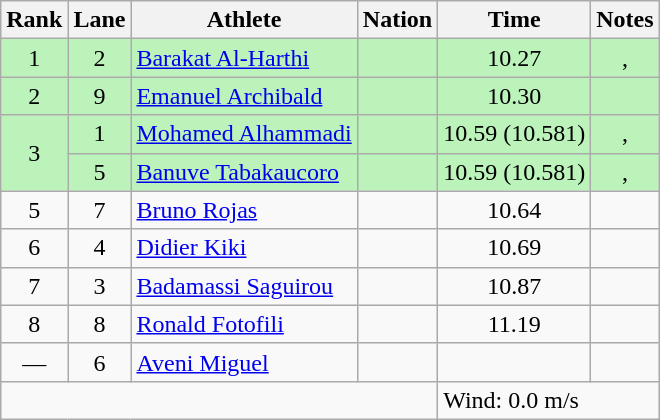<table class="wikitable sortable" style="text-align:center;">
<tr>
<th>Rank</th>
<th>Lane</th>
<th>Athlete</th>
<th>Nation</th>
<th>Time</th>
<th>Notes</th>
</tr>
<tr bgcolor="#bbf3bb">
<td>1</td>
<td>2</td>
<td align="left"><a href='#'>Barakat Al-Harthi</a></td>
<td align="left"></td>
<td>10.27</td>
<td>, </td>
</tr>
<tr bgcolor="#bbf3bb">
<td>2</td>
<td>9</td>
<td align="left"><a href='#'>Emanuel Archibald</a></td>
<td align="left"></td>
<td>10.30</td>
<td></td>
</tr>
<tr bgcolor="#bbf3bb">
<td rowspan=2>3</td>
<td>1</td>
<td align="left"><a href='#'>Mohamed Alhammadi</a></td>
<td align="left"></td>
<td>10.59 (10.581)</td>
<td>, </td>
</tr>
<tr bgcolor="#bbf3bb">
<td>5</td>
<td align="left"><a href='#'>Banuve Tabakaucoro</a></td>
<td align="left"></td>
<td>10.59 (10.581)</td>
<td>, </td>
</tr>
<tr>
<td>5</td>
<td>7</td>
<td align="left"><a href='#'>Bruno Rojas</a></td>
<td align="left"></td>
<td>10.64</td>
<td></td>
</tr>
<tr>
<td>6</td>
<td>4</td>
<td align="left"><a href='#'>Didier Kiki</a></td>
<td align="left"></td>
<td>10.69</td>
<td></td>
</tr>
<tr>
<td>7</td>
<td>3</td>
<td align="left"><a href='#'>Badamassi Saguirou</a></td>
<td align="left"></td>
<td>10.87</td>
<td></td>
</tr>
<tr>
<td>8</td>
<td>8</td>
<td align="left"><a href='#'>Ronald Fotofili</a></td>
<td align="left"></td>
<td>11.19</td>
<td></td>
</tr>
<tr>
<td data-sort-value=9>—</td>
<td>6</td>
<td align="left"><a href='#'>Aveni Miguel</a></td>
<td align="left"></td>
<td data-sort-value=99.99></td>
<td></td>
</tr>
<tr class="sortbottom">
<td colspan=4></td>
<td colspan="3" style="text-align:left;">Wind: 0.0 m/s</td>
</tr>
</table>
